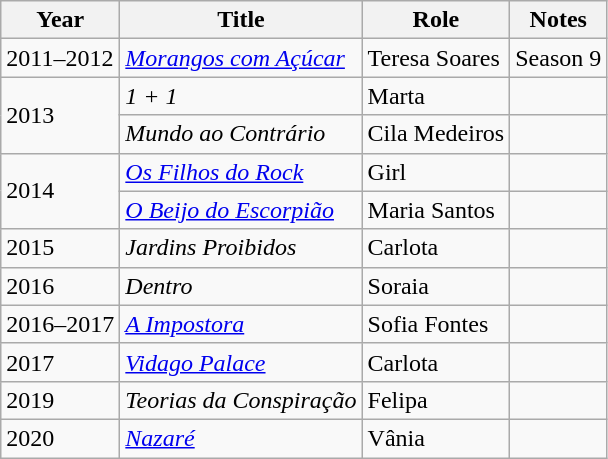<table class="wikitable sortable">
<tr>
<th>Year</th>
<th>Title</th>
<th>Role</th>
<th>Notes</th>
</tr>
<tr>
<td>2011–2012</td>
<td><em><a href='#'>Morangos com Açúcar</a></em></td>
<td>Teresa Soares</td>
<td>Season 9</td>
</tr>
<tr>
<td rowspan="2">2013</td>
<td><em>1 + 1</em></td>
<td>Marta</td>
<td></td>
</tr>
<tr>
<td><em>Mundo ao Contrário</em></td>
<td>Cila Medeiros</td>
<td></td>
</tr>
<tr>
<td rowspan="2">2014</td>
<td><em><a href='#'>Os Filhos do Rock</a></em></td>
<td>Girl</td>
<td></td>
</tr>
<tr>
<td><em><a href='#'>O Beijo do Escorpião</a></em></td>
<td>Maria Santos</td>
<td></td>
</tr>
<tr>
<td>2015</td>
<td><em>Jardins Proibidos</em></td>
<td>Carlota</td>
<td></td>
</tr>
<tr>
<td>2016</td>
<td><em>Dentro</em></td>
<td>Soraia</td>
<td></td>
</tr>
<tr>
<td>2016–2017</td>
<td><em><a href='#'>A Impostora</a></em></td>
<td>Sofia Fontes</td>
<td></td>
</tr>
<tr>
<td>2017</td>
<td><em><a href='#'>Vidago Palace</a></em></td>
<td>Carlota</td>
<td></td>
</tr>
<tr>
<td>2019</td>
<td><em>Teorias da Conspiração</em></td>
<td>Felipa</td>
<td></td>
</tr>
<tr>
<td>2020</td>
<td><em><a href='#'>Nazaré</a></em></td>
<td>Vânia</td>
<td></td>
</tr>
</table>
